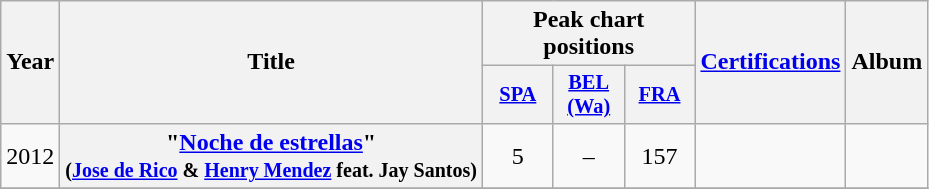<table class="wikitable plainrowheaders" style="text-align:center;">
<tr>
<th scope="col" rowspan="2">Year</th>
<th scope="col" rowspan="2">Title</th>
<th scope="col" colspan="3">Peak chart positions</th>
<th scope="col" rowspan="2"><a href='#'>Certifications</a></th>
<th scope="col" rowspan="2">Album</th>
</tr>
<tr>
<th scope="col" style="width:3em;font-size:85%;"><a href='#'>SPA</a><br></th>
<th scope="col" style="width:3em;font-size:85%;"><a href='#'>BEL <br>(Wa)</a><br></th>
<th scope="col" style="width:3em;font-size:85%;"><a href='#'>FRA</a><br></th>
</tr>
<tr>
<td rowspan="1">2012</td>
<th scope="row">"<a href='#'>Noche de estrellas</a>" <br><small>(<a href='#'>Jose de Rico</a> & <a href='#'>Henry Mendez</a> feat. Jay Santos)</small></th>
<td>5</td>
<td>–</td>
<td>157</td>
<td></td>
<td></td>
</tr>
<tr>
</tr>
</table>
